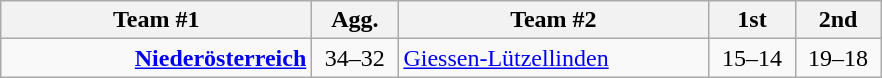<table class=wikitable style="text-align:center">
<tr>
<th width=200>Team #1</th>
<th width=50>Agg.</th>
<th width=200>Team #2</th>
<th width=50>1st</th>
<th width=50>2nd</th>
</tr>
<tr>
<td align=right><strong><a href='#'>Niederösterreich</a></strong> </td>
<td>34–32</td>
<td align=left> <a href='#'>Giessen-Lützellinden</a></td>
<td align=center>15–14</td>
<td align=center>19–18</td>
</tr>
</table>
